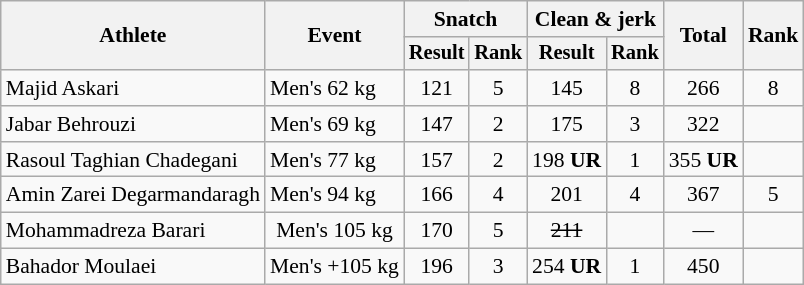<table class="wikitable" style="font-size:90%">
<tr>
<th rowspan=2>Athlete</th>
<th rowspan=2>Event</th>
<th colspan="2">Snatch</th>
<th colspan="2">Clean & jerk</th>
<th rowspan="2">Total</th>
<th rowspan="2">Rank</th>
</tr>
<tr style="font-size:95%">
<th>Result</th>
<th>Rank</th>
<th>Result</th>
<th>Rank</th>
</tr>
<tr align=center>
<td align=left>Majid Askari</td>
<td align=left>Men's 62 kg</td>
<td>121</td>
<td>5</td>
<td>145</td>
<td>8</td>
<td>266</td>
<td>8</td>
</tr>
<tr align=center>
<td align=left>Jabar Behrouzi</td>
<td align=left>Men's 69 kg</td>
<td>147</td>
<td>2</td>
<td>175</td>
<td>3</td>
<td>322</td>
<td></td>
</tr>
<tr align=center>
<td align=left>Rasoul Taghian Chadegani</td>
<td align=left>Men's 77 kg</td>
<td>157</td>
<td>2</td>
<td>198 <strong>UR</strong></td>
<td>1</td>
<td>355 <strong>UR</strong></td>
<td></td>
</tr>
<tr align=center>
<td align=left>Amin Zarei Degarmandaragh</td>
<td align=left>Men's 94 kg</td>
<td>166</td>
<td>4</td>
<td>201</td>
<td>4</td>
<td>367</td>
<td>5</td>
</tr>
<tr style="text-align:center;">
<td style="text-align:left;">Mohammadreza Barari</td>
<td>Men's 105 kg</td>
<td>170</td>
<td>5</td>
<td><s>211</s></td>
<td></td>
<td>—</td>
<td></td>
</tr>
<tr style="text-align:center;">
<td style="text-align:left;">Bahador Moulaei</td>
<td style="text-align:left;">Men's +105 kg</td>
<td>196</td>
<td>3</td>
<td>254 <strong>UR</strong></td>
<td>1</td>
<td>450</td>
<td></td>
</tr>
</table>
